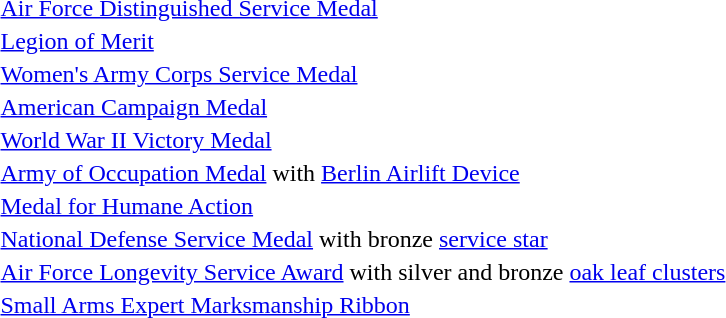<table>
<tr>
<td></td>
<td><a href='#'>Air Force Distinguished Service Medal</a></td>
</tr>
<tr>
<td></td>
<td><a href='#'>Legion of Merit</a></td>
</tr>
<tr>
<td></td>
<td><a href='#'>Women's Army Corps Service Medal</a></td>
</tr>
<tr>
<td></td>
<td><a href='#'>American Campaign Medal</a></td>
</tr>
<tr>
<td></td>
<td><a href='#'>World War II Victory Medal</a></td>
</tr>
<tr>
<td></td>
<td><a href='#'>Army of Occupation Medal</a> with <a href='#'>Berlin Airlift Device</a></td>
</tr>
<tr>
<td></td>
<td><a href='#'>Medal for Humane Action</a></td>
</tr>
<tr>
<td></td>
<td><a href='#'>National Defense Service Medal</a> with bronze <a href='#'>service star</a></td>
</tr>
<tr>
<td></td>
<td><a href='#'>Air Force Longevity Service Award</a> with silver and bronze <a href='#'>oak leaf clusters</a></td>
</tr>
<tr>
<td></td>
<td><a href='#'>Small Arms Expert Marksmanship Ribbon</a></td>
</tr>
</table>
